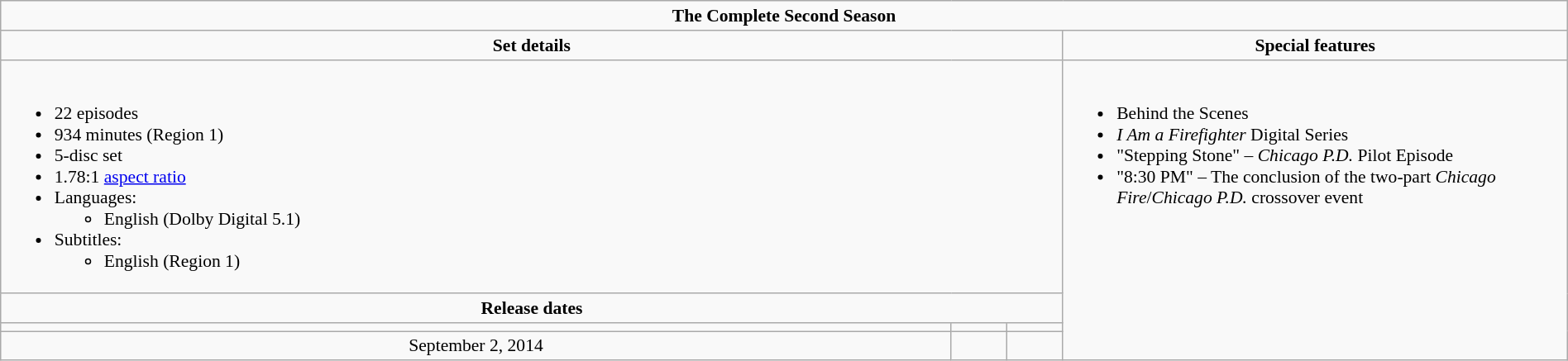<table class="wikitable plainrowheaders" style="font-size:90%; text-align:center; width: 100%; margin-left: auto; margin-right: auto;">
<tr>
<td colspan="6"><strong>The Complete Second Season</strong></td>
</tr>
<tr>
<td align="center" width="300" colspan="3"><strong>Set details</strong></td>
<td width="400" align="center"><strong>Special features</strong></td>
</tr>
<tr valign="top">
<td colspan="3" align="left" width="300"><br><ul><li>22 episodes</li><li>934 minutes (Region 1)</li><li>5-disc set</li><li>1.78:1 <a href='#'>aspect ratio</a></li><li>Languages:<ul><li>English (Dolby Digital 5.1)</li></ul></li><li>Subtitles:<ul><li>English (Region 1)</li></ul></li></ul></td>
<td rowspan="4" align="left" width="400"><br><ul><li>Behind the Scenes</li><li><em>I Am a Firefighter</em> Digital Series</li><li>"Stepping Stone" – <em>Chicago P.D.</em> Pilot Episode</li><li>"8:30 PM" – The conclusion of the two-part <em>Chicago Fire</em>/<em>Chicago P.D.</em> crossover event</li></ul></td>
</tr>
<tr>
<td colspan="3" align="center"><strong>Release dates</strong></td>
</tr>
<tr>
<td align="center"></td>
<td align="center"></td>
<td align="center"></td>
</tr>
<tr>
<td align="center">September 2, 2014</td>
<td align="center"></td>
<td align="center"></td>
</tr>
</table>
